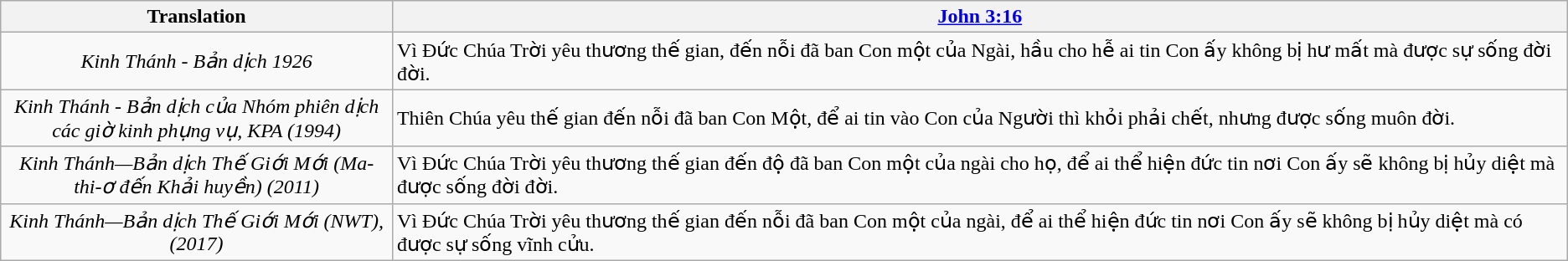<table class="wikitable">
<tr>
<th style="text-align:center; width:25%;">Translation</th>
<th><a href='#'>John 3:16</a></th>
</tr>
<tr>
<td style="text-align:center;"><em>Kinh Thánh - Bản dịch 1926</em></td>
<td>Vì Ðức Chúa Trời yêu thương thế gian, đến nỗi đã ban Con một của Ngài, hầu cho hễ ai tin Con ấy không bị hư mất mà được sự sống đời đời.</td>
</tr>
<tr>
<td style="text-align:center;"><em>Kinh Thánh - Bản dịch của Nhóm phiên dịch các giờ kinh phụng vụ, KPA (1994)</em></td>
<td>Thiên Chúa yêu thế gian đến nỗi đã ban Con Một, để ai tin vào Con của Người thì khỏi phải chết, nhưng được sống muôn đời.</td>
</tr>
<tr>
<td style="text-align:center;"><em>Kinh Thánh—Bản dịch Thế Giới Mới (Ma-thi-ơ đến Khải huyền) (2011)</em></td>
<td>Vì Ðức Chúa Trời yêu thương thế gian đến độ đã ban Con một của ngài cho họ, để ai thể hiện đức tin nơi Con ấy sẽ không bị hủy diệt mà được sống đời đời.</td>
</tr>
<tr>
<td style="text-align:center;"><em>Kinh Thánh—Bản dịch Thế Giới Mới (NWT), (2017)</em></td>
<td>Vì Đức Chúa Trời yêu thương thế gian đến nỗi đã ban Con một của ngài, để ai thể hiện đức tin nơi Con ấy sẽ không bị hủy diệt mà có được sự sống vĩnh cửu.</td>
</tr>
</table>
